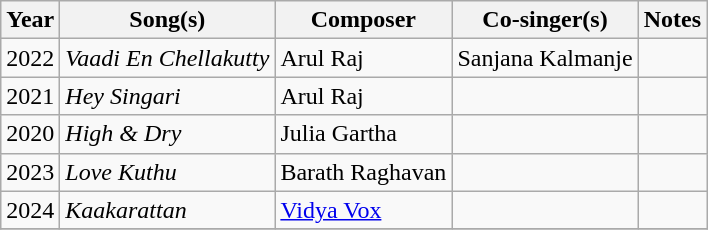<table class="wikitable">
<tr>
<th>Year</th>
<th>Song(s)</th>
<th>Composer</th>
<th>Co-singer(s)</th>
<th>Notes</th>
</tr>
<tr>
<td>2022</td>
<td><em>Vaadi En Chellakutty</em></td>
<td>Arul Raj</td>
<td>Sanjana Kalmanje</td>
<td></td>
</tr>
<tr>
<td>2021</td>
<td><em>Hey Singari</em></td>
<td>Arul Raj</td>
<td></td>
<td></td>
</tr>
<tr>
<td>2020</td>
<td><em>High & Dry</em></td>
<td>Julia Gartha</td>
<td></td>
<td></td>
</tr>
<tr>
<td>2023</td>
<td><em>Love Kuthu</em></td>
<td>Barath Raghavan</td>
<td></td>
<td></td>
</tr>
<tr>
<td>2024</td>
<td><em>Kaakarattan</em></td>
<td><a href='#'>Vidya Vox</a></td>
<td></td>
<td></td>
</tr>
<tr>
</tr>
</table>
